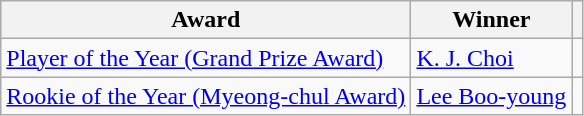<table class="wikitable">
<tr>
<th>Award</th>
<th>Winner</th>
<th></th>
</tr>
<tr>
<td><a href='#'>Player of the Year (Grand Prize Award)</a></td>
<td> <a href='#'>K. J. Choi</a></td>
<td></td>
</tr>
<tr>
<td><a href='#'>Rookie of the Year (Myeong-chul Award)</a></td>
<td> <a href='#'>Lee Boo-young</a></td>
<td></td>
</tr>
</table>
